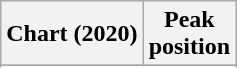<table class="wikitable sortable plainrowheaders" style="text-align:center">
<tr>
<th scope="col">Chart (2020)</th>
<th scope="col">Peak<br>position</th>
</tr>
<tr>
</tr>
<tr>
</tr>
<tr>
</tr>
<tr>
</tr>
</table>
